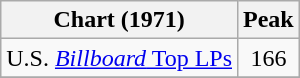<table class="wikitable">
<tr>
<th>Chart (1971)</th>
<th>Peak<br></th>
</tr>
<tr>
<td>U.S. <a href='#'><em>Billboard</em> Top LPs</a></td>
<td align="center">166</td>
</tr>
<tr>
</tr>
</table>
